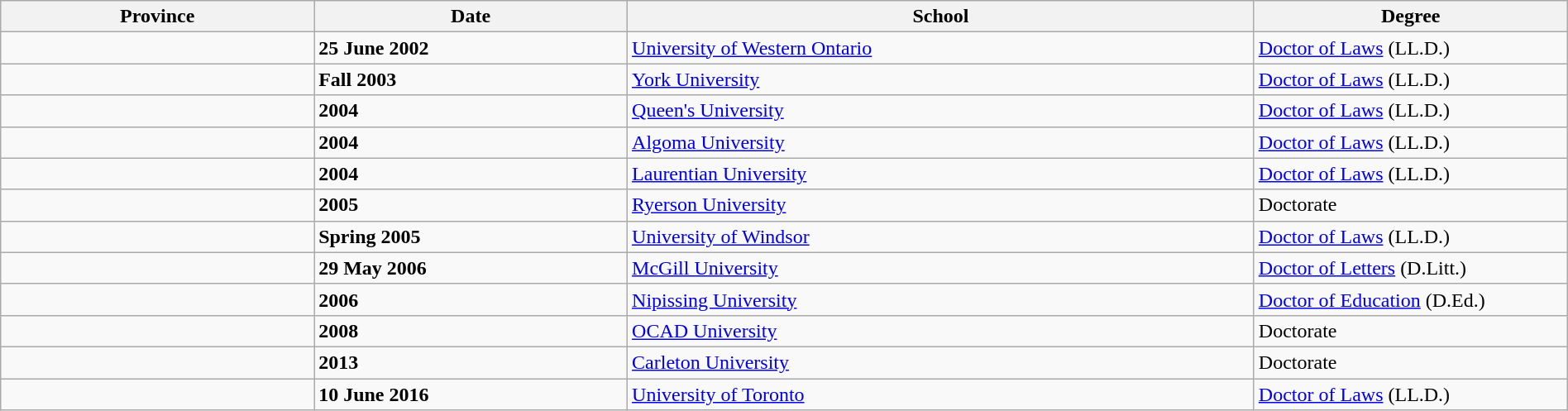<table class="wikitable" style="width:100%;">
<tr>
<th style="width:20%;">Province</th>
<th style="width:20%;">Date</th>
<th style="width:40%;">School</th>
<th style="width:20%;">Degree</th>
</tr>
<tr>
<td></td>
<td><strong>25 June 2002</strong></td>
<td><a href='#'>University of Western Ontario</a></td>
<td><a href='#'>Doctor of Laws</a> (LL.D.)</td>
</tr>
<tr>
<td></td>
<td><strong>Fall 2003</strong></td>
<td><a href='#'>York University</a></td>
<td><a href='#'>Doctor of Laws</a> (LL.D.)</td>
</tr>
<tr>
<td></td>
<td><strong>2004</strong></td>
<td><a href='#'>Queen's University</a></td>
<td><a href='#'>Doctor of Laws</a> (LL.D.)</td>
</tr>
<tr>
<td></td>
<td><strong>2004</strong></td>
<td><a href='#'>Algoma University</a></td>
<td><a href='#'>Doctor of Laws</a> (LL.D.)</td>
</tr>
<tr>
<td></td>
<td><strong>2004</strong></td>
<td><a href='#'>Laurentian University</a></td>
<td><a href='#'>Doctor of Laws</a> (LL.D.)</td>
</tr>
<tr>
<td></td>
<td><strong>2005</strong></td>
<td><a href='#'>Ryerson University</a></td>
<td>Doctorate</td>
</tr>
<tr>
<td></td>
<td><strong>Spring 2005</strong></td>
<td><a href='#'>University of Windsor</a></td>
<td><a href='#'>Doctor of Laws</a> (LL.D.)</td>
</tr>
<tr>
<td></td>
<td><strong>29 May 2006</strong></td>
<td><a href='#'>McGill University</a></td>
<td><a href='#'>Doctor of Letters</a> (D.Litt.)</td>
</tr>
<tr>
<td></td>
<td><strong>2006</strong></td>
<td><a href='#'>Nipissing University</a></td>
<td><a href='#'>Doctor of Education</a> (D.Ed.)</td>
</tr>
<tr>
<td></td>
<td><strong>2008</strong></td>
<td><a href='#'>OCAD University</a></td>
<td>Doctorate</td>
</tr>
<tr>
<td></td>
<td><strong>2013</strong></td>
<td><a href='#'>Carleton University</a></td>
<td>Doctorate</td>
</tr>
<tr>
<td></td>
<td><strong>10 June 2016</strong></td>
<td><a href='#'>University of Toronto</a></td>
<td><a href='#'>Doctor of Laws</a> (LL.D.)</td>
</tr>
</table>
